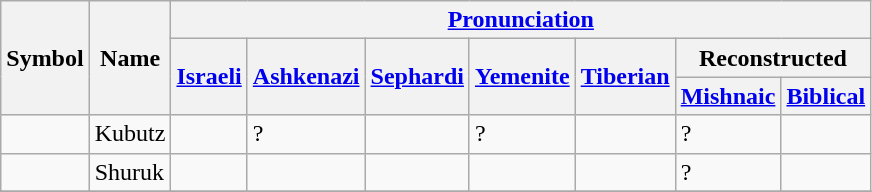<table class="wikitable">
<tr>
<th rowspan=3>Symbol</th>
<th rowspan=3>Name</th>
<th ! colspan=7><a href='#'>Pronunciation</a></th>
</tr>
<tr>
<th ! rowspan=2><a href='#'>Israeli</a></th>
<th ! rowspan=2><a href='#'>Ashkenazi</a></th>
<th ! rowspan=2><a href='#'>Sephardi</a></th>
<th ! rowspan=2><a href='#'>Yemenite</a></th>
<th ! rowspan=2><a href='#'>Tiberian</a></th>
<th ! colspan=2>Reconstructed</th>
</tr>
<tr>
<th><a href='#'>Mishnaic</a></th>
<th><a href='#'>Biblical</a></th>
</tr>
<tr>
<td align="center" style="font-family:SBL Hebrew, Ezra SIL SR, Ezra SIL, Cardo, Chrysanthi Unicode, TITUS Cyberbit Basic, Arial Unicode MS, Narkisim, Times New Roman;font-size:200%"></td>
<td>Kubutz</td>
<td></td>
<td>?</td>
<td></td>
<td>?</td>
<td></td>
<td>?</td>
<td></td>
</tr>
<tr>
<td align="center" style="font-family:SBL Hebrew, Ezra SIL SR, Ezra SIL, Cardo, Chrysanthi Unicode, TITUS Cyberbit Basic, Arial Unicode MS, Narkisim, Times New Roman;font-size:200%"></td>
<td>Shuruk</td>
<td></td>
<td></td>
<td></td>
<td></td>
<td></td>
<td>?</td>
<td></td>
</tr>
<tr>
</tr>
</table>
